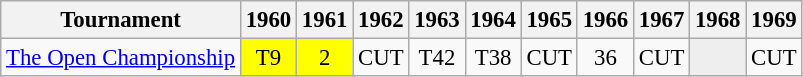<table class="wikitable" style="font-size:95%;text-align:center;">
<tr>
<th>Tournament</th>
<th>1960</th>
<th>1961</th>
<th>1962</th>
<th>1963</th>
<th>1964</th>
<th>1965</th>
<th>1966</th>
<th>1967</th>
<th>1968</th>
<th>1969</th>
</tr>
<tr>
<td align=left><a href='#'>The Open Championship</a></td>
<td style="background:yellow;">T9</td>
<td style="background:yellow;">2</td>
<td>CUT</td>
<td>T42</td>
<td>T38</td>
<td>CUT</td>
<td>36</td>
<td>CUT</td>
<td style="background:#eeeeee;"></td>
<td>CUT</td>
</tr>
</table>
